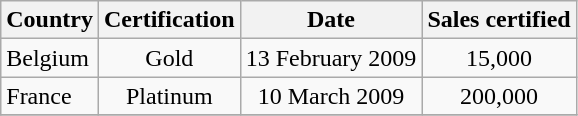<table class="wikitable sortable">
<tr>
<th>Country</th>
<th>Certification</th>
<th>Date</th>
<th>Sales certified</th>
</tr>
<tr>
<td>Belgium</td>
<td align="center">Gold</td>
<td align="center">13 February 2009</td>
<td align="center">15,000</td>
</tr>
<tr>
<td>France</td>
<td align="center">Platinum</td>
<td align="center">10 March 2009</td>
<td align="center">200,000</td>
</tr>
<tr>
</tr>
</table>
